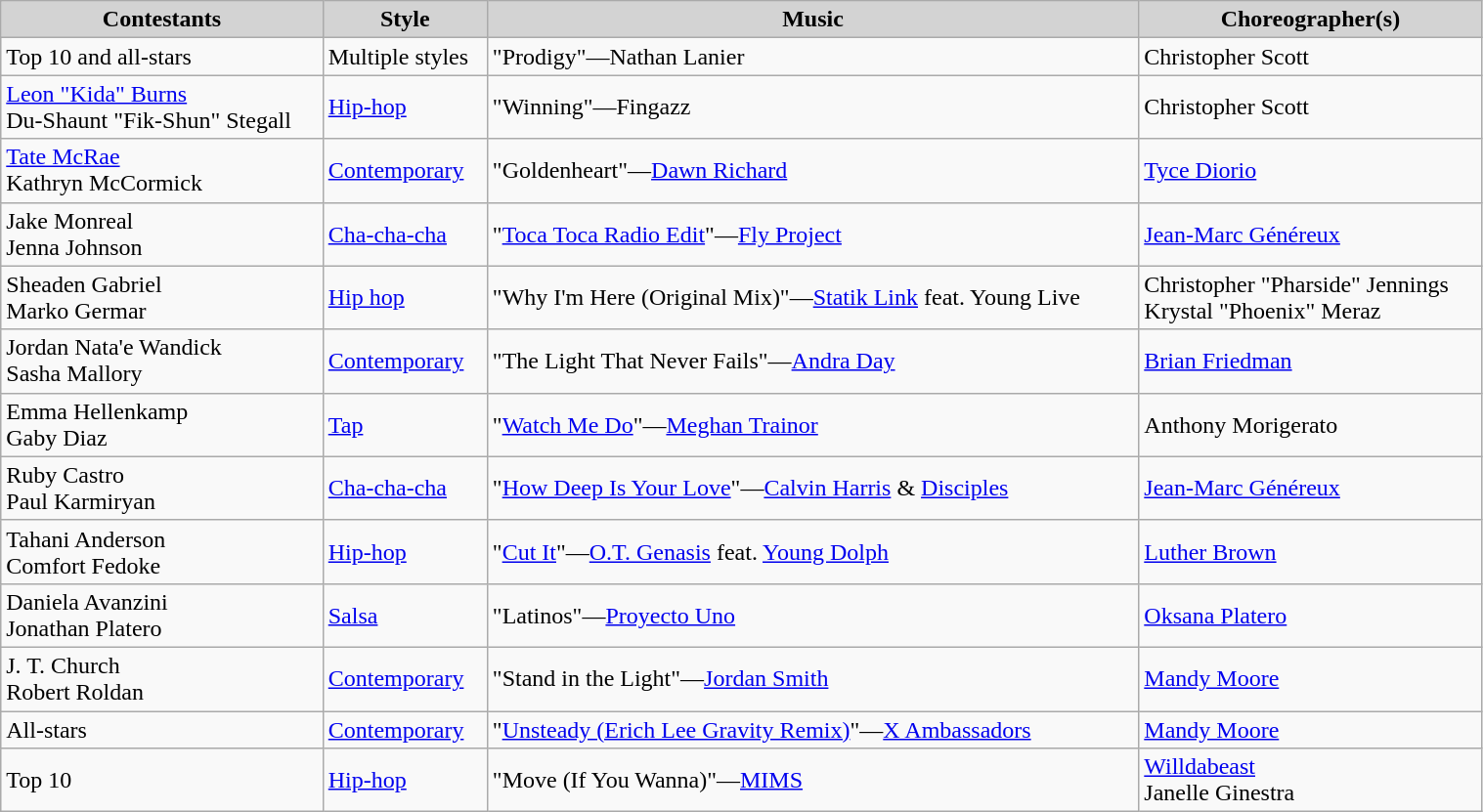<table class="wikitable" style="width:80%;">
<tr style="background:lightgrey; text-align:center;">
<td><strong>Contestants</strong></td>
<td><strong>Style</strong></td>
<td><strong>Music</strong></td>
<td><strong>Choreographer(s)</strong></td>
</tr>
<tr>
<td>Top 10 and all-stars</td>
<td>Multiple styles</td>
<td>"Prodigy"—Nathan Lanier</td>
<td>Christopher Scott</td>
</tr>
<tr>
<td><a href='#'>Leon "Kida" Burns</a><br>Du-Shaunt "Fik-Shun" Stegall</td>
<td><a href='#'>Hip-hop</a></td>
<td>"Winning"—Fingazz</td>
<td>Christopher Scott</td>
</tr>
<tr>
<td><a href='#'>Tate McRae</a><br>Kathryn McCormick</td>
<td><a href='#'>Contemporary</a></td>
<td>"Goldenheart"—<a href='#'>Dawn Richard</a></td>
<td><a href='#'>Tyce Diorio</a></td>
</tr>
<tr>
<td>Jake Monreal<br>Jenna Johnson</td>
<td><a href='#'>Cha-cha-cha</a></td>
<td>"<a href='#'>Toca Toca Radio Edit</a>"—<a href='#'>Fly Project</a></td>
<td><a href='#'>Jean-Marc Généreux</a></td>
</tr>
<tr>
<td>Sheaden Gabriel<br>Marko Germar</td>
<td><a href='#'>Hip hop</a></td>
<td>"Why I'm Here (Original Mix)"—<a href='#'>Statik Link</a> feat. Young Live</td>
<td>Christopher "Pharside" Jennings<br>Krystal "Phoenix" Meraz</td>
</tr>
<tr>
<td>Jordan Nata'e Wandick<br>Sasha Mallory</td>
<td><a href='#'>Contemporary</a></td>
<td>"The Light That Never Fails"—<a href='#'>Andra Day</a></td>
<td><a href='#'>Brian Friedman</a></td>
</tr>
<tr>
<td>Emma Hellenkamp<br>Gaby Diaz</td>
<td><a href='#'>Tap</a></td>
<td>"<a href='#'>Watch Me Do</a>"—<a href='#'>Meghan Trainor</a></td>
<td>Anthony Morigerato</td>
</tr>
<tr>
<td>Ruby Castro<br>Paul Karmiryan</td>
<td><a href='#'>Cha-cha-cha</a></td>
<td>"<a href='#'>How Deep Is Your Love</a>"—<a href='#'>Calvin Harris</a> & <a href='#'>Disciples</a></td>
<td><a href='#'>Jean-Marc Généreux</a></td>
</tr>
<tr>
<td>Tahani Anderson<br>Comfort Fedoke</td>
<td><a href='#'>Hip-hop</a></td>
<td>"<a href='#'>Cut It</a>"—<a href='#'>O.T. Genasis</a> feat. <a href='#'>Young Dolph</a></td>
<td><a href='#'>Luther Brown</a></td>
</tr>
<tr>
<td>Daniela Avanzini<br>Jonathan Platero</td>
<td><a href='#'>Salsa</a></td>
<td>"Latinos"—<a href='#'>Proyecto Uno</a></td>
<td><a href='#'>Oksana Platero</a></td>
</tr>
<tr>
<td>J. T. Church<br>Robert Roldan</td>
<td><a href='#'>Contemporary</a></td>
<td>"Stand in the Light"—<a href='#'>Jordan Smith</a></td>
<td><a href='#'>Mandy Moore</a></td>
</tr>
<tr>
<td>All-stars</td>
<td><a href='#'>Contemporary</a></td>
<td>"<a href='#'>Unsteady (Erich Lee Gravity Remix)</a>"—<a href='#'>X Ambassadors</a></td>
<td><a href='#'>Mandy Moore</a></td>
</tr>
<tr>
<td>Top 10</td>
<td><a href='#'>Hip-hop</a></td>
<td>"Move (If You Wanna)"—<a href='#'>MIMS</a></td>
<td><a href='#'>Willdabeast</a><br>Janelle Ginestra</td>
</tr>
</table>
